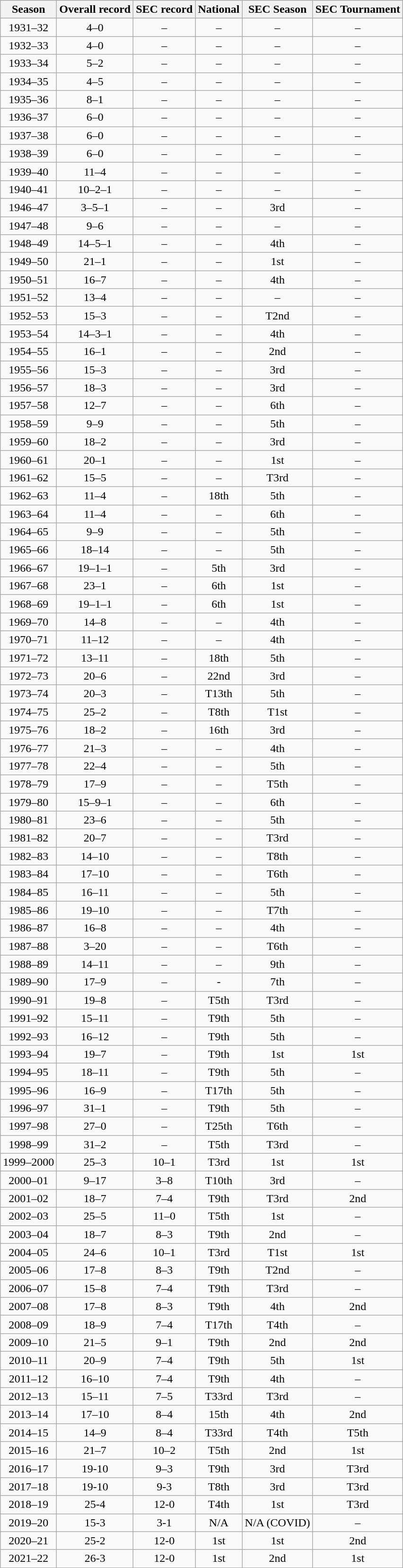<table class="wikitable">
<tr>
<th>Season</th>
<th>Overall record</th>
<th>SEC record</th>
<th>National</th>
<th>SEC Season</th>
<th>SEC Tournament</th>
</tr>
<tr align=center>
<td>1931–32</td>
<td>4–0</td>
<td>–</td>
<td>–</td>
<td>–</td>
<td>–</td>
</tr>
<tr align=center>
<td>1932–33</td>
<td>4–0</td>
<td>–</td>
<td>–</td>
<td>–</td>
<td>–</td>
</tr>
<tr align=center>
<td>1933–34</td>
<td>5–2</td>
<td>–</td>
<td>–</td>
<td>–</td>
<td>–</td>
</tr>
<tr align=center>
<td>1934–35</td>
<td>4–5</td>
<td>–</td>
<td>–</td>
<td>–</td>
<td>–</td>
</tr>
<tr align=center>
<td>1935–36</td>
<td>8–1</td>
<td>–</td>
<td>–</td>
<td>–</td>
<td>–</td>
</tr>
<tr align=center>
<td>1936–37</td>
<td>6–0</td>
<td>–</td>
<td>–</td>
<td>–</td>
<td>–</td>
</tr>
<tr align=center>
<td>1937–38</td>
<td>6–0</td>
<td>–</td>
<td>–</td>
<td>–</td>
<td>–</td>
</tr>
<tr align=center>
<td>1938–39</td>
<td>6–0</td>
<td>–</td>
<td>–</td>
<td>–</td>
<td>–</td>
</tr>
<tr align=center>
<td>1939–40</td>
<td>11–4</td>
<td>–</td>
<td>–</td>
<td>–</td>
<td>–</td>
</tr>
<tr align=center>
<td>1940–41</td>
<td>10–2–1</td>
<td>–</td>
<td>–</td>
<td>–</td>
<td>–</td>
</tr>
<tr align=center>
<td>1946–47</td>
<td>3–5–1</td>
<td>–</td>
<td>–</td>
<td>3rd</td>
<td>–</td>
</tr>
<tr align=center>
<td>1947–48</td>
<td>9–6</td>
<td>–</td>
<td>–</td>
<td>–</td>
<td>–</td>
</tr>
<tr align=center>
<td>1948–49</td>
<td>14–5–1</td>
<td>–</td>
<td>–</td>
<td>4th</td>
<td>–</td>
</tr>
<tr align=center>
<td>1949–50</td>
<td>21–1</td>
<td>–</td>
<td>–</td>
<td>1st</td>
<td>–</td>
</tr>
<tr align=center>
<td>1950–51</td>
<td>16–7</td>
<td>–</td>
<td>–</td>
<td>4th</td>
<td>–</td>
</tr>
<tr align=center>
<td>1951–52</td>
<td>13–4</td>
<td>–</td>
<td>–</td>
<td>–</td>
<td>–</td>
</tr>
<tr align=center>
<td>1952–53</td>
<td>15–3</td>
<td>–</td>
<td>–</td>
<td>T2nd</td>
<td>–</td>
</tr>
<tr align=center>
<td>1953–54</td>
<td>14–3–1</td>
<td>–</td>
<td>–</td>
<td>4th</td>
<td>–</td>
</tr>
<tr align=center>
<td>1954–55</td>
<td>16–1</td>
<td>–</td>
<td>–</td>
<td>2nd</td>
<td>–</td>
</tr>
<tr align=center>
<td>1955–56</td>
<td>15–3</td>
<td>–</td>
<td>–</td>
<td>3rd</td>
<td>–</td>
</tr>
<tr align=center>
<td>1956–57</td>
<td>18–3</td>
<td>–</td>
<td>–</td>
<td>3rd</td>
<td>–</td>
</tr>
<tr align=center>
<td>1957–58</td>
<td>12–7</td>
<td>–</td>
<td>–</td>
<td>6th</td>
<td>–</td>
</tr>
<tr align=center>
<td>1958–59</td>
<td>9–9</td>
<td>–</td>
<td>–</td>
<td>5th</td>
<td>–</td>
</tr>
<tr align=center>
<td>1959–60</td>
<td>18–2</td>
<td>–</td>
<td>–</td>
<td>3rd</td>
<td>–</td>
</tr>
<tr align=center>
<td>1960–61</td>
<td>20–1</td>
<td>–</td>
<td>–</td>
<td>1st</td>
<td>–</td>
</tr>
<tr align=center>
<td>1961–62</td>
<td>15–5</td>
<td>–</td>
<td>–</td>
<td>T3rd</td>
<td>–</td>
</tr>
<tr align=center>
<td>1962–63</td>
<td>11–4</td>
<td>–</td>
<td>18th</td>
<td>5th</td>
<td>–</td>
</tr>
<tr align=center>
<td>1963–64</td>
<td>11–4</td>
<td>–</td>
<td>–</td>
<td>6th</td>
<td>–</td>
</tr>
<tr align=center>
<td>1964–65</td>
<td>9–9</td>
<td>–</td>
<td>–</td>
<td>5th</td>
<td>–</td>
</tr>
<tr align=center>
<td>1965–66</td>
<td>18–14</td>
<td>–</td>
<td>–</td>
<td>5th</td>
<td>–</td>
</tr>
<tr align=center>
<td>1966–67</td>
<td>19–1–1</td>
<td>–</td>
<td>5th</td>
<td>3rd</td>
<td>–</td>
</tr>
<tr align=center>
<td>1967–68</td>
<td>23–1</td>
<td>–</td>
<td>6th</td>
<td>1st</td>
<td>–</td>
</tr>
<tr align=center>
<td>1968–69</td>
<td>19–1–1</td>
<td>–</td>
<td>6th</td>
<td>1st</td>
<td>–</td>
</tr>
<tr align=center>
<td>1969–70</td>
<td>14–8</td>
<td>–</td>
<td>–</td>
<td>4th</td>
<td>–</td>
</tr>
<tr align=center>
<td>1970–71</td>
<td>11–12</td>
<td>–</td>
<td>–</td>
<td>4th</td>
<td>–</td>
</tr>
<tr align=center>
<td>1971–72</td>
<td>13–11</td>
<td>–</td>
<td>18th</td>
<td>5th</td>
<td>–</td>
</tr>
<tr align=center>
<td>1972–73</td>
<td>20–6</td>
<td>–</td>
<td>22nd</td>
<td>3rd</td>
<td>–</td>
</tr>
<tr align=center>
<td>1973–74</td>
<td>20–3</td>
<td>–</td>
<td>T13th</td>
<td>5th</td>
<td>–</td>
</tr>
<tr align=center>
<td>1974–75</td>
<td>25–2</td>
<td>–</td>
<td>T8th</td>
<td>T1st</td>
<td>–</td>
</tr>
<tr align=center>
<td>1975–76</td>
<td>18–2</td>
<td>–</td>
<td>16th</td>
<td>3rd</td>
<td>–</td>
</tr>
<tr align=center>
<td>1976–77</td>
<td>21–3</td>
<td>–</td>
<td>–</td>
<td>4th</td>
<td>–</td>
</tr>
<tr align=center>
<td>1977–78</td>
<td>22–4</td>
<td>–</td>
<td>–</td>
<td>5th</td>
<td>–</td>
</tr>
<tr align=center>
<td>1978–79</td>
<td>17–9</td>
<td>–</td>
<td>–</td>
<td>T5th</td>
<td>–</td>
</tr>
<tr align=center>
<td>1979–80</td>
<td>15–9–1</td>
<td>–</td>
<td>–</td>
<td>6th</td>
<td>–</td>
</tr>
<tr align=center>
<td>1980–81</td>
<td>23–6</td>
<td>–</td>
<td>–</td>
<td>5th</td>
<td>–</td>
</tr>
<tr align=center>
<td>1981–82</td>
<td>20–7</td>
<td>–</td>
<td>–</td>
<td>T3rd</td>
<td>–</td>
</tr>
<tr align=center>
<td>1982–83</td>
<td>14–10</td>
<td>–</td>
<td>–</td>
<td>T8th</td>
<td>–</td>
</tr>
<tr align=center>
<td>1983–84</td>
<td>17–10</td>
<td>–</td>
<td>–</td>
<td>T6th</td>
<td>–</td>
</tr>
<tr align=center>
<td>1984–85</td>
<td>16–11</td>
<td>–</td>
<td>–</td>
<td>5th</td>
<td>–</td>
</tr>
<tr align=center>
<td>1985–86</td>
<td>19–10</td>
<td>–</td>
<td>–</td>
<td>T7th</td>
<td>–</td>
</tr>
<tr align=center>
<td>1986–87</td>
<td>16–8</td>
<td>–</td>
<td>–</td>
<td>4th</td>
<td>–</td>
</tr>
<tr align=center>
<td>1987–88</td>
<td>3–20</td>
<td>–</td>
<td>–</td>
<td>T6th</td>
<td>–</td>
</tr>
<tr align=center>
<td>1988–89</td>
<td>14–11</td>
<td>–</td>
<td>–</td>
<td>9th</td>
<td>–</td>
</tr>
<tr align=center>
<td>1989–90</td>
<td>17–9</td>
<td>–</td>
<td>-</td>
<td>7th</td>
<td>–</td>
</tr>
<tr align=center>
<td>1990–91</td>
<td>19–8</td>
<td>–</td>
<td>T5th</td>
<td>T3rd</td>
<td>–</td>
</tr>
<tr align=center>
<td>1991–92</td>
<td>15–11</td>
<td>–</td>
<td>T9th</td>
<td>5th</td>
<td>–</td>
</tr>
<tr align=center>
<td>1992–93</td>
<td>16–12</td>
<td>–</td>
<td>T9th</td>
<td>5th</td>
<td>–</td>
</tr>
<tr align=center>
<td>1993–94</td>
<td>19–7</td>
<td>–</td>
<td>T9th</td>
<td>1st</td>
<td>1st</td>
</tr>
<tr align=center>
<td>1994–95</td>
<td>18–11</td>
<td>–</td>
<td>T9th</td>
<td>5th</td>
<td>–</td>
</tr>
<tr align=center>
<td>1995–96</td>
<td>16–9</td>
<td>–</td>
<td>T17th</td>
<td>5th</td>
<td>–</td>
</tr>
<tr align=center>
<td>1996–97</td>
<td>31–1</td>
<td>–</td>
<td>T9th</td>
<td>5th</td>
<td>–</td>
</tr>
<tr align=center>
<td>1997–98</td>
<td>27–0</td>
<td>–</td>
<td>T25th</td>
<td>T6th</td>
<td>–</td>
</tr>
<tr align=center>
<td>1998–99</td>
<td>31–2</td>
<td>–</td>
<td>T5th</td>
<td>T3rd</td>
<td>–</td>
</tr>
<tr align=center>
<td>1999–2000</td>
<td>25–3</td>
<td>10–1</td>
<td>T3rd</td>
<td>1st</td>
<td>1st</td>
</tr>
<tr align=center>
<td>2000–01</td>
<td>9–17</td>
<td>3–8</td>
<td>T10th</td>
<td>3rd</td>
<td>–</td>
</tr>
<tr align=center>
<td>2001–02</td>
<td>18–7</td>
<td>7–4</td>
<td>T9th</td>
<td>T3rd</td>
<td>2nd</td>
</tr>
<tr align=center>
<td>2002–03</td>
<td>25–5</td>
<td>11–0</td>
<td>T5th</td>
<td>1st</td>
<td>–</td>
</tr>
<tr align=center>
<td>2003–04</td>
<td>18–7</td>
<td>8–3</td>
<td>T9th</td>
<td>2nd</td>
<td>–</td>
</tr>
<tr align=center>
<td>2004–05</td>
<td>24–6</td>
<td>10–1</td>
<td>T3rd</td>
<td>T1st</td>
<td>1st</td>
</tr>
<tr align=center>
<td>2005–06</td>
<td>17–8</td>
<td>8–3</td>
<td>T9th</td>
<td>T2nd</td>
<td>–</td>
</tr>
<tr align=center>
<td>2006–07</td>
<td>15–8</td>
<td>7–4</td>
<td>T9th</td>
<td>T3rd</td>
<td>–</td>
</tr>
<tr align=center>
<td>2007–08</td>
<td>17–8</td>
<td>8–3</td>
<td>T9th</td>
<td>4th</td>
<td>2nd</td>
</tr>
<tr align=center>
<td>2008–09</td>
<td>18–9</td>
<td>7–4</td>
<td>T17th</td>
<td>T4th</td>
<td>–</td>
</tr>
<tr align=center>
<td>2009–10</td>
<td>21–5</td>
<td>9–1</td>
<td>T9th</td>
<td>2nd</td>
<td>2nd</td>
</tr>
<tr align=center>
<td>2010–11</td>
<td>20–9</td>
<td>7–4</td>
<td>T9th</td>
<td>5th</td>
<td>1st</td>
</tr>
<tr align=center>
<td>2011–12</td>
<td>16–10</td>
<td>7–4</td>
<td>T9th</td>
<td>4th</td>
<td>–</td>
</tr>
<tr align=center>
<td>2012–13</td>
<td>15–11</td>
<td>7–5</td>
<td>T33rd</td>
<td>T3rd</td>
<td>–</td>
</tr>
<tr align=center>
<td>2013–14</td>
<td>17–10</td>
<td>8–4</td>
<td>15th</td>
<td>4th</td>
<td>2nd</td>
</tr>
<tr align=center>
<td>2014–15</td>
<td>14–9</td>
<td>8–4</td>
<td>T33rd</td>
<td>T4th</td>
<td>T5th</td>
</tr>
<tr align=center>
<td>2015–16</td>
<td>21–7</td>
<td>10–2</td>
<td>T5th</td>
<td>2nd</td>
<td>1st</td>
</tr>
<tr align=center>
<td>2016–17</td>
<td>19-10</td>
<td>9–3</td>
<td>T9th</td>
<td>3rd</td>
<td>T3rd</td>
</tr>
<tr align=center>
<td>2017–18</td>
<td>19-10</td>
<td>9-3</td>
<td>T8th</td>
<td>3rd</td>
<td>T3rd</td>
</tr>
<tr align=center>
<td>2018–19</td>
<td>25-4</td>
<td>12-0</td>
<td>T4th</td>
<td>1st</td>
<td>T3rd</td>
</tr>
<tr align=center>
<td>2019–20</td>
<td>15-3</td>
<td>3-1</td>
<td>N/A</td>
<td>N/A (COVID)</td>
<td>–</td>
</tr>
<tr align=center>
<td>2020–21</td>
<td>25-2</td>
<td>12-0</td>
<td>1st</td>
<td>1st</td>
<td>2nd</td>
</tr>
<tr align=center>
<td>2021–22</td>
<td>26-3</td>
<td>12-0</td>
<td>1st</td>
<td>2nd</td>
<td>1st</td>
</tr>
</table>
